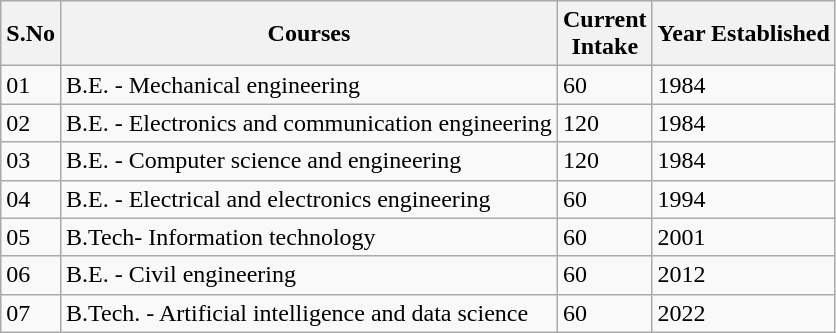<table class="wikitable">
<tr>
<th>S.No</th>
<th>Courses</th>
<th>Current<br>Intake</th>
<th>Year Established</th>
</tr>
<tr>
<td>01</td>
<td>B.E. - Mechanical engineering</td>
<td>60</td>
<td>1984</td>
</tr>
<tr>
<td>02</td>
<td>B.E. - Electronics and communication engineering</td>
<td>120</td>
<td>1984</td>
</tr>
<tr>
<td>03</td>
<td>B.E. - Computer science and engineering</td>
<td>120</td>
<td>1984</td>
</tr>
<tr>
<td>04</td>
<td>B.E. - Electrical and electronics engineering</td>
<td>60</td>
<td>1994</td>
</tr>
<tr>
<td>05</td>
<td>B.Tech- Information technology</td>
<td>60</td>
<td>2001</td>
</tr>
<tr>
<td>06</td>
<td>B.E. - Civil engineering</td>
<td>60</td>
<td>2012</td>
</tr>
<tr>
<td>07</td>
<td>B.Tech. - Artificial intelligence and data science</td>
<td>60</td>
<td>2022</td>
</tr>
</table>
